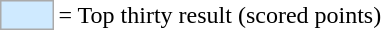<table style="background:transparent;">
<tr>
<td style="background-color:#cfeaff; border:1px solid #aaaaaa; width:2em;"></td>
<td>= Top thirty result (scored points)</td>
</tr>
</table>
